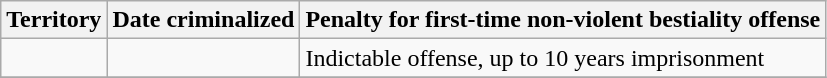<table class="wikitable sortable">
<tr>
<th>Territory</th>
<th>Date criminalized</th>
<th>Penalty for first-time non-violent bestiality offense</th>
</tr>
<tr>
<td></td>
<td></td>
<td data-sort-value="21">Indictable offense, up to 10 years imprisonment</td>
</tr>
<tr>
</tr>
</table>
